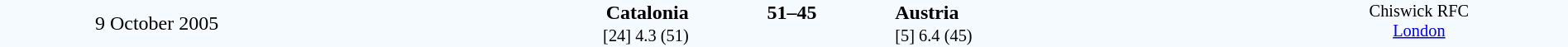<table style="width: 100%; background:#F5FAFF;" cellspacing="0">
<tr>
<td align=center rowspan=3 width=20%>9 October 2005</td>
</tr>
<tr>
<td width=24% align=right><strong>Catalonia</strong></td>
<td align=center width=13%><strong>51–45</strong></td>
<td width=24%><strong>Austria</strong></td>
<td style=font-size:85% rowspan=3 valign=top align=center>Chiswick RFC<br><a href='#'>London</a></td>
</tr>
<tr style=font-size:85%>
<td align=right>[24] 4.3 (51)</td>
<td></td>
<td>[5] 6.4 (45)</td>
</tr>
</table>
